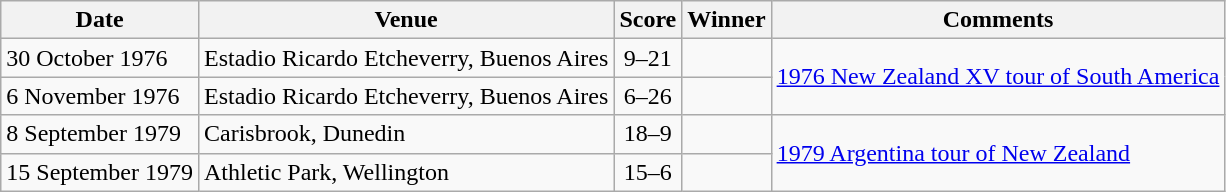<table class="wikitable">
<tr>
<th>Date</th>
<th>Venue</th>
<th>Score</th>
<th>Winner</th>
<th>Comments</th>
</tr>
<tr>
<td>30 October 1976</td>
<td>Estadio Ricardo Etcheverry, Buenos Aires</td>
<td align=center>9–21</td>
<td></td>
<td rowspan=2><a href='#'>1976 New Zealand XV tour of South America</a></td>
</tr>
<tr>
<td>6 November 1976</td>
<td>Estadio Ricardo Etcheverry, Buenos Aires</td>
<td align=center>6–26</td>
<td></td>
</tr>
<tr>
<td>8 September 1979</td>
<td>Carisbrook, Dunedin</td>
<td align=center>18–9</td>
<td></td>
<td rowspan=2><a href='#'>1979 Argentina tour of New Zealand</a></td>
</tr>
<tr>
<td>15 September 1979</td>
<td>Athletic Park, Wellington</td>
<td align=center>15–6</td>
<td></td>
</tr>
</table>
